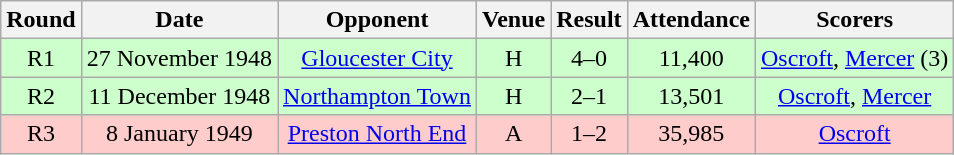<table class="wikitable" style="font-size:100%; text-align:center">
<tr>
<th>Round</th>
<th>Date</th>
<th>Opponent</th>
<th>Venue</th>
<th>Result</th>
<th>Attendance</th>
<th>Scorers</th>
</tr>
<tr style="background-color: #CCFFCC;">
<td>R1</td>
<td>27 November 1948</td>
<td><a href='#'>Gloucester City</a></td>
<td>H</td>
<td>4–0</td>
<td>11,400</td>
<td><a href='#'>Oscroft</a>, <a href='#'>Mercer</a> (3)</td>
</tr>
<tr style="background-color: #CCFFCC;">
<td>R2</td>
<td>11 December 1948</td>
<td><a href='#'>Northampton Town</a></td>
<td>H</td>
<td>2–1</td>
<td>13,501</td>
<td><a href='#'>Oscroft</a>, <a href='#'>Mercer</a></td>
</tr>
<tr style="background-color: #FFCCCC;">
<td>R3</td>
<td>8 January 1949</td>
<td><a href='#'>Preston North End</a></td>
<td>A</td>
<td>1–2</td>
<td>35,985</td>
<td><a href='#'>Oscroft</a></td>
</tr>
</table>
